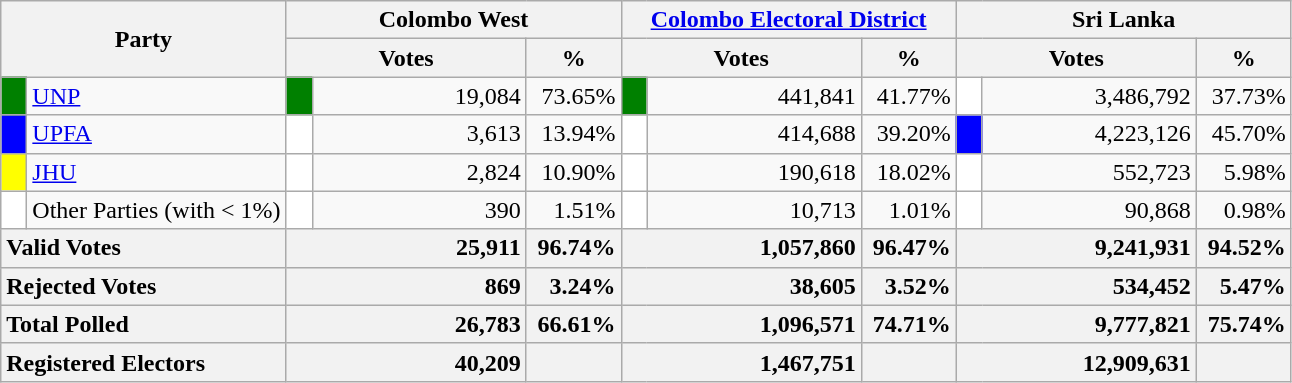<table class="wikitable">
<tr>
<th colspan="2" width="144px"rowspan="2">Party</th>
<th colspan="3" width="216px">Colombo West</th>
<th colspan="3" width="216px"><a href='#'>Colombo Electoral District</a></th>
<th colspan="3" width="216px">Sri Lanka</th>
</tr>
<tr>
<th colspan="2" width="144px">Votes</th>
<th>%</th>
<th colspan="2" width="144px">Votes</th>
<th>%</th>
<th colspan="2" width="144px">Votes</th>
<th>%</th>
</tr>
<tr>
<td style="background-color:green;" width="10px"></td>
<td style="text-align:left;"><a href='#'>UNP</a></td>
<td style="background-color:green;" width="10px"></td>
<td style="text-align:right;">19,084</td>
<td style="text-align:right;">73.65%</td>
<td style="background-color:green;" width="10px"></td>
<td style="text-align:right;">441,841</td>
<td style="text-align:right;">41.77%</td>
<td style="background-color:white;" width="10px"></td>
<td style="text-align:right;">3,486,792</td>
<td style="text-align:right;">37.73%</td>
</tr>
<tr>
<td style="background-color:blue;" width="10px"></td>
<td style="text-align:left;"><a href='#'>UPFA</a></td>
<td style="background-color:white;" width="10px"></td>
<td style="text-align:right;">3,613</td>
<td style="text-align:right;">13.94%</td>
<td style="background-color:white;" width="10px"></td>
<td style="text-align:right;">414,688</td>
<td style="text-align:right;">39.20%</td>
<td style="background-color:blue;" width="10px"></td>
<td style="text-align:right;">4,223,126</td>
<td style="text-align:right;">45.70%</td>
</tr>
<tr>
<td style="background-color:yellow;" width="10px"></td>
<td style="text-align:left;"><a href='#'>JHU</a></td>
<td style="background-color:white;" width="10px"></td>
<td style="text-align:right;">2,824</td>
<td style="text-align:right;">10.90%</td>
<td style="background-color:white;" width="10px"></td>
<td style="text-align:right;">190,618</td>
<td style="text-align:right;">18.02%</td>
<td style="background-color:white;" width="10px"></td>
<td style="text-align:right;">552,723</td>
<td style="text-align:right;">5.98%</td>
</tr>
<tr>
<td style="background-color:white;" width="10px"></td>
<td style="text-align:left;">Other Parties (with < 1%)</td>
<td style="background-color:white;" width="10px"></td>
<td style="text-align:right;">390</td>
<td style="text-align:right;">1.51%</td>
<td style="background-color:white;" width="10px"></td>
<td style="text-align:right;">10,713</td>
<td style="text-align:right;">1.01%</td>
<td style="background-color:white;" width="10px"></td>
<td style="text-align:right;">90,868</td>
<td style="text-align:right;">0.98%</td>
</tr>
<tr>
<th colspan="2" width="144px"style="text-align:left;">Valid Votes</th>
<th style="text-align:right;"colspan="2" width="144px">25,911</th>
<th style="text-align:right;">96.74%</th>
<th style="text-align:right;"colspan="2" width="144px">1,057,860</th>
<th style="text-align:right;">96.47%</th>
<th style="text-align:right;"colspan="2" width="144px">9,241,931</th>
<th style="text-align:right;">94.52%</th>
</tr>
<tr>
<th colspan="2" width="144px"style="text-align:left;">Rejected Votes</th>
<th style="text-align:right;"colspan="2" width="144px">869</th>
<th style="text-align:right;">3.24%</th>
<th style="text-align:right;"colspan="2" width="144px">38,605</th>
<th style="text-align:right;">3.52%</th>
<th style="text-align:right;"colspan="2" width="144px">534,452</th>
<th style="text-align:right;">5.47%</th>
</tr>
<tr>
<th colspan="2" width="144px"style="text-align:left;">Total Polled</th>
<th style="text-align:right;"colspan="2" width="144px">26,783</th>
<th style="text-align:right;">66.61%</th>
<th style="text-align:right;"colspan="2" width="144px">1,096,571</th>
<th style="text-align:right;">74.71%</th>
<th style="text-align:right;"colspan="2" width="144px">9,777,821</th>
<th style="text-align:right;">75.74%</th>
</tr>
<tr>
<th colspan="2" width="144px"style="text-align:left;">Registered Electors</th>
<th style="text-align:right;"colspan="2" width="144px">40,209</th>
<th></th>
<th style="text-align:right;"colspan="2" width="144px">1,467,751</th>
<th></th>
<th style="text-align:right;"colspan="2" width="144px">12,909,631</th>
<th></th>
</tr>
</table>
